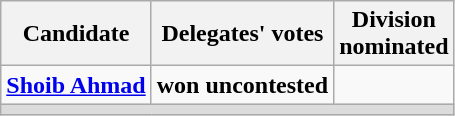<table class=wikitable>
<tr>
<th>Candidate</th>
<th>Delegates' votes</th>
<th>Division<br>nominated</th>
</tr>
<tr>
<td><strong><a href='#'>Shoib Ahmad</a></strong></td>
<td align=center><strong>won uncontested</strong></td>
<td align=center><strong></strong></td>
</tr>
<tr>
<td colspan=3 bgcolor=dcdcdc></td>
</tr>
</table>
